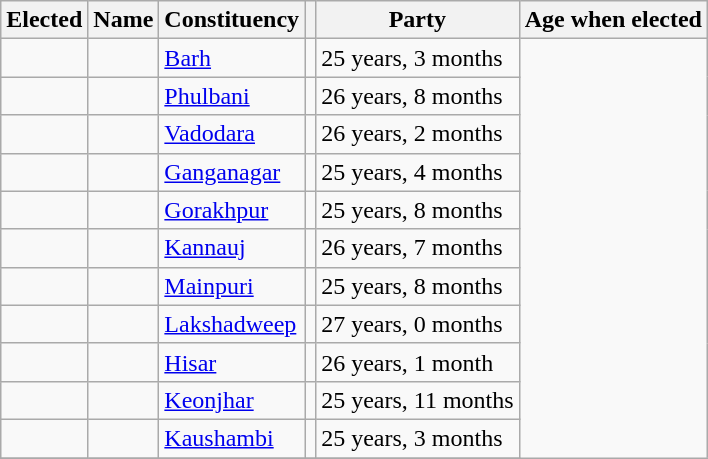<table class="sortable wikitable">
<tr>
<th>Elected</th>
<th>Name</th>
<th>Constituency</th>
<th class="unsortable"></th>
<th>Party</th>
<th>Age when elected</th>
</tr>
<tr>
<td></td>
<td></td>
<td><a href='#'>Barh</a></td>
<td></td>
<td>25 years, 3 months</td>
</tr>
<tr>
<td></td>
<td></td>
<td><a href='#'>Phulbani</a></td>
<td></td>
<td>26 years, 8 months</td>
</tr>
<tr>
<td></td>
<td></td>
<td><a href='#'>Vadodara</a></td>
<td></td>
<td>26 years, 2 months</td>
</tr>
<tr>
<td></td>
<td></td>
<td><a href='#'>Ganganagar</a></td>
<td></td>
<td>25 years, 4 months</td>
</tr>
<tr>
<td></td>
<td></td>
<td><a href='#'>Gorakhpur</a></td>
<td></td>
<td>25 years, 8 months</td>
</tr>
<tr>
<td></td>
<td></td>
<td><a href='#'>Kannauj</a></td>
<td></td>
<td>26 years, 7 months</td>
</tr>
<tr>
<td></td>
<td></td>
<td><a href='#'>Mainpuri</a></td>
<td></td>
<td>25 years, 8 months</td>
</tr>
<tr>
<td></td>
<td></td>
<td><a href='#'>Lakshadweep</a></td>
<td></td>
<td>27 years, 0 months</td>
</tr>
<tr>
<td></td>
<td></td>
<td><a href='#'>Hisar</a></td>
<td></td>
<td>26 years, 1 month</td>
</tr>
<tr>
<td></td>
<td></td>
<td><a href='#'>Keonjhar</a></td>
<td></td>
<td>25 years, 11 months</td>
</tr>
<tr>
<td></td>
<td></td>
<td><a href='#'>Kaushambi</a></td>
<td></td>
<td>25 years, 3 months</td>
</tr>
<tr>
</tr>
</table>
